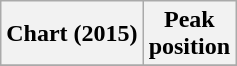<table class="wikitable plainrowheaders" style="text-align:center;">
<tr>
<th scope="col">Chart (2015)</th>
<th scope="col">Peak<br>position</th>
</tr>
<tr>
</tr>
</table>
